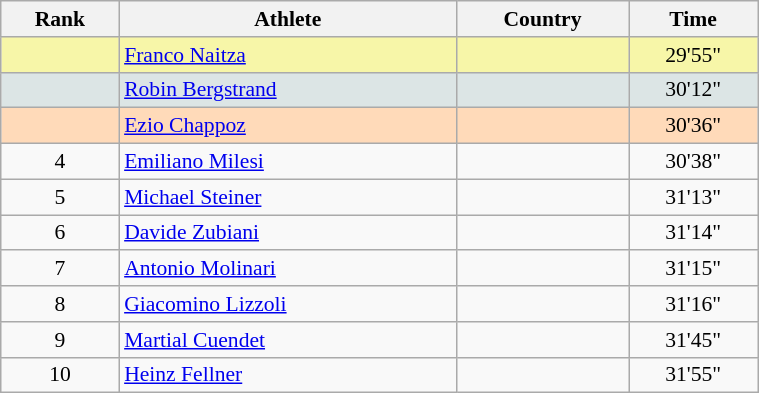<table class="wikitable" width=40% style="font-size:90%; text-align:center;">
<tr>
<th>Rank</th>
<th>Athlete</th>
<th>Country</th>
<th>Time</th>
</tr>
<tr bgcolor="#F7F6A8">
<td></td>
<td align=left><a href='#'>Franco Naitza</a></td>
<td align=left></td>
<td>29'55"</td>
</tr>
<tr bgcolor="#DCE5E5">
<td></td>
<td align=left><a href='#'>Robin Bergstrand</a></td>
<td align=left></td>
<td>30'12"</td>
</tr>
<tr bgcolor="#FFDAB9">
<td></td>
<td align=left><a href='#'>Ezio Chappoz</a></td>
<td align=left></td>
<td>30'36"</td>
</tr>
<tr>
<td>4</td>
<td align=left><a href='#'>Emiliano Milesi</a></td>
<td align=left></td>
<td>30'38"</td>
</tr>
<tr>
<td>5</td>
<td align=left><a href='#'>Michael Steiner</a></td>
<td align=left></td>
<td>31'13"</td>
</tr>
<tr>
<td>6</td>
<td align=left><a href='#'>Davide Zubiani</a></td>
<td align=left></td>
<td>31'14"</td>
</tr>
<tr>
<td>7</td>
<td align=left><a href='#'>Antonio Molinari</a></td>
<td align=left></td>
<td>31'15"</td>
</tr>
<tr>
<td>8</td>
<td align=left><a href='#'>Giacomino Lizzoli</a></td>
<td align=left></td>
<td>31'16"</td>
</tr>
<tr>
<td>9</td>
<td align=left><a href='#'>Martial Cuendet</a></td>
<td align=left></td>
<td>31'45"</td>
</tr>
<tr>
<td>10</td>
<td align=left><a href='#'>Heinz Fellner</a></td>
<td align=left></td>
<td>31'55"</td>
</tr>
</table>
